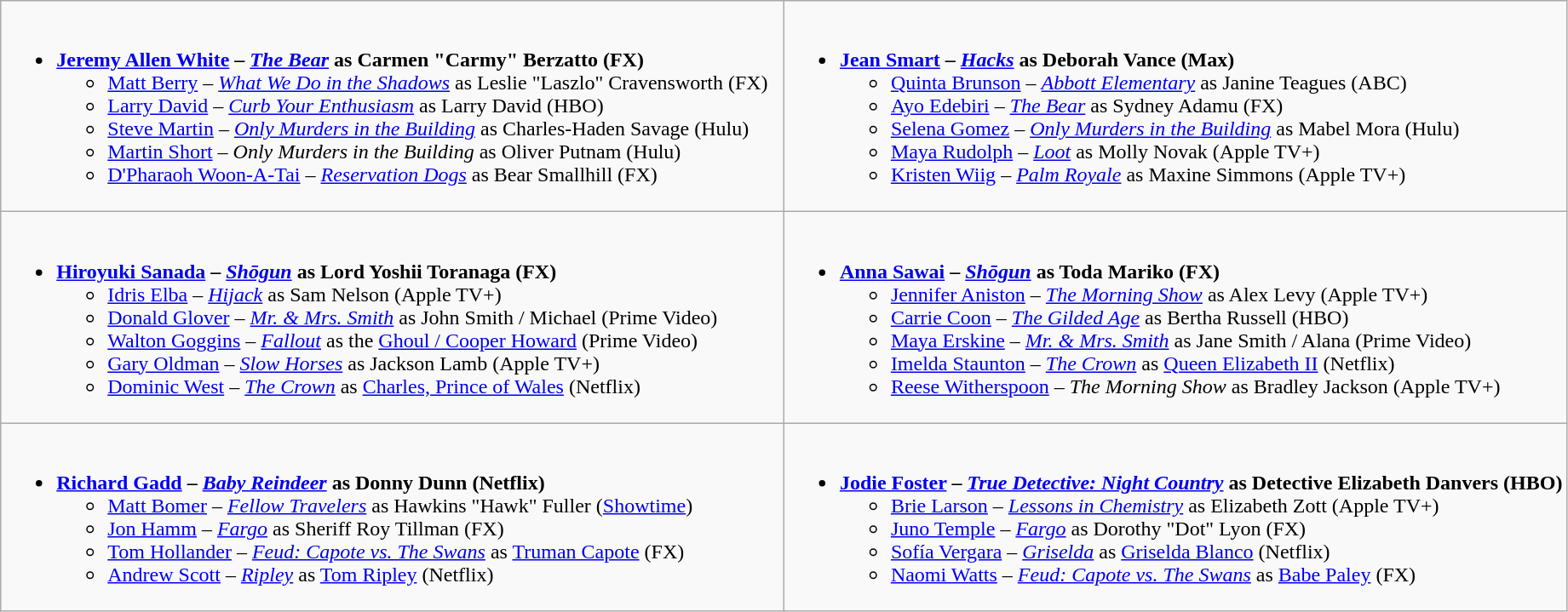<table class="wikitable">
<tr>
<td style="vertical-align:top;" width="50%"><br><ul><li><strong><a href='#'>Jeremy Allen White</a> – <em><a href='#'>The Bear</a></em> as Carmen "Carmy" Berzatto (FX)</strong><ul><li><a href='#'>Matt Berry</a> – <em><a href='#'>What We Do in the Shadows</a></em> as Leslie "Laszlo" Cravensworth (FX)</li><li><a href='#'>Larry David</a> – <em><a href='#'>Curb Your Enthusiasm</a></em> as Larry David (HBO)</li><li><a href='#'>Steve Martin</a> – <em><a href='#'>Only Murders in the Building</a></em> as Charles-Haden Savage (Hulu)</li><li><a href='#'>Martin Short</a> – <em>Only Murders in the Building</em> as Oliver Putnam (Hulu)</li><li><a href='#'>D'Pharaoh Woon-A-Tai</a> – <em><a href='#'>Reservation Dogs</a></em> as Bear Smallhill (FX)</li></ul></li></ul></td>
<td style="vertical-align:top;" width="50%"><br><ul><li><strong><a href='#'>Jean Smart</a> – <em><a href='#'>Hacks</a></em> as Deborah Vance (Max)</strong><ul><li><a href='#'>Quinta Brunson</a> – <em><a href='#'>Abbott Elementary</a></em> as Janine Teagues (ABC)</li><li><a href='#'>Ayo Edebiri</a> – <em><a href='#'>The Bear</a></em> as Sydney Adamu (FX)</li><li><a href='#'>Selena Gomez</a> – <em><a href='#'>Only Murders in the Building</a></em> as Mabel Mora (Hulu)</li><li><a href='#'>Maya Rudolph</a> – <em><a href='#'>Loot</a></em> as Molly Novak (Apple TV+)</li><li><a href='#'>Kristen Wiig</a> – <em><a href='#'>Palm Royale</a></em> as Maxine Simmons (Apple TV+)</li></ul></li></ul></td>
</tr>
<tr>
<td style="vertical-align:top;" width="50%"><br><ul><li><strong><a href='#'>Hiroyuki Sanada</a> – <em><a href='#'>Shōgun</a></em> as Lord Yoshii Toranaga (FX)</strong><ul><li><a href='#'>Idris Elba</a> – <em><a href='#'>Hijack</a></em> as Sam Nelson (Apple TV+)</li><li><a href='#'>Donald Glover</a> – <em><a href='#'>Mr. & Mrs. Smith</a></em> as John Smith / Michael (Prime Video)</li><li><a href='#'>Walton Goggins</a> – <em><a href='#'>Fallout</a></em> as the <a href='#'>Ghoul / Cooper Howard</a> (Prime Video)</li><li><a href='#'>Gary Oldman</a> – <em><a href='#'>Slow Horses</a></em> as Jackson Lamb (Apple TV+)</li><li><a href='#'>Dominic West</a> – <em><a href='#'>The Crown</a></em> as <a href='#'>Charles, Prince of Wales</a> (Netflix)</li></ul></li></ul></td>
<td style="vertical-align:top;" width="50%"><br><ul><li><strong><a href='#'>Anna Sawai</a> – <em><a href='#'>Shōgun</a></em> as Toda Mariko (FX)</strong><ul><li><a href='#'>Jennifer Aniston</a> – <em><a href='#'>The Morning Show</a></em> as Alex Levy (Apple TV+)</li><li><a href='#'>Carrie Coon</a> – <em><a href='#'>The Gilded Age</a></em> as Bertha Russell (HBO)</li><li><a href='#'>Maya Erskine</a> – <em><a href='#'>Mr. & Mrs. Smith</a></em> as Jane Smith / Alana (Prime Video)</li><li><a href='#'>Imelda Staunton</a> – <em><a href='#'>The Crown</a></em> as <a href='#'>Queen Elizabeth II</a> (Netflix)</li><li><a href='#'>Reese Witherspoon</a> – <em>The Morning Show</em> as Bradley Jackson (Apple TV+)</li></ul></li></ul></td>
</tr>
<tr>
<td style="vertical-align:top;" width="50%"><br><ul><li><strong><a href='#'>Richard Gadd</a> – <em><a href='#'>Baby Reindeer</a></em> as Donny Dunn (Netflix)</strong><ul><li><a href='#'>Matt Bomer</a> – <em><a href='#'>Fellow Travelers</a></em> as Hawkins "Hawk" Fuller (<a href='#'>Showtime</a>)</li><li><a href='#'>Jon Hamm</a> – <em><a href='#'>Fargo</a></em> as Sheriff Roy Tillman (FX)</li><li><a href='#'>Tom Hollander</a> – <em><a href='#'>Feud: Capote vs. The Swans</a></em> as <a href='#'>Truman Capote</a> (FX)</li><li><a href='#'>Andrew Scott</a> – <em><a href='#'>Ripley</a></em> as <a href='#'>Tom Ripley</a> (Netflix)</li></ul></li></ul></td>
<td style="vertical-align:top;" width="50%"><br><ul><li><strong><a href='#'>Jodie Foster</a> – <em><a href='#'>True Detective: Night Country</a></em> as Detective Elizabeth Danvers (HBO)</strong><ul><li><a href='#'>Brie Larson</a> – <em><a href='#'>Lessons in Chemistry</a></em> as Elizabeth Zott (Apple TV+)</li><li><a href='#'>Juno Temple</a> – <em><a href='#'>Fargo</a></em> as Dorothy "Dot" Lyon (FX)</li><li><a href='#'>Sofía Vergara</a> – <em><a href='#'>Griselda</a></em> as <a href='#'>Griselda Blanco</a> (Netflix)</li><li><a href='#'>Naomi Watts</a> – <em><a href='#'>Feud: Capote vs. The Swans</a></em> as <a href='#'>Babe Paley</a> (FX)</li></ul></li></ul></td>
</tr>
</table>
